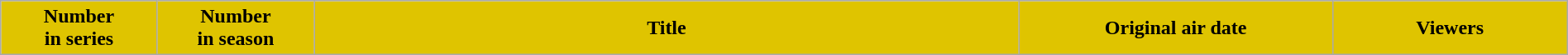<table class="wikitable plainrowheaders" style="width:100%; margin:auto;">
<tr>
<th scope="col" style="background-color: #DFC400; width:10%; color: #fffff;">Number<br>in series</th>
<th scope="col" style="background-color: #DFC400; width:10%; color: #fffff;">Number<br>in season</th>
<th scope="col" style="background-color: #DFC400; color: #fffff;">Title</th>
<th scope="col" style="background-color: #DFC400; width:20%; color: #fffff;">Original air date</th>
<th scope="col" style="background-color: #DFC400; width:15%; color: #fffff;">Viewers<br>








</th>
</tr>
</table>
